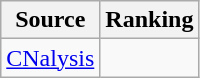<table class="wikitable" style="text-align:center">
<tr>
<th>Source</th>
<th>Ranking</th>
</tr>
<tr>
<td align=left><a href='#'>CNalysis</a></td>
<td></td>
</tr>
</table>
